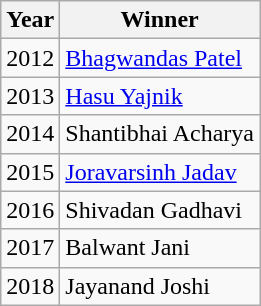<table class="wikitable" style="margin-bottom: 10px;">
<tr>
<th>Year</th>
<th>Winner</th>
</tr>
<tr>
<td>2012</td>
<td><a href='#'>Bhagwandas Patel</a></td>
</tr>
<tr>
<td>2013</td>
<td><a href='#'>Hasu Yajnik</a></td>
</tr>
<tr>
<td>2014</td>
<td>Shantibhai Acharya </td>
</tr>
<tr>
<td>2015</td>
<td><a href='#'>Joravarsinh Jadav</a></td>
</tr>
<tr>
<td>2016</td>
<td>Shivadan Gadhavi</td>
</tr>
<tr>
<td>2017</td>
<td>Balwant Jani</td>
</tr>
<tr>
<td>2018</td>
<td>Jayanand Joshi </td>
</tr>
</table>
